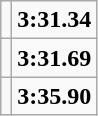<table class="wikitable">
<tr>
<td></td>
<td align=center><strong>3:31.34</strong></td>
</tr>
<tr>
<td></td>
<td align=center><strong>3:31.69</strong></td>
</tr>
<tr>
<td></td>
<td align=center><strong>3:35.90</strong></td>
</tr>
</table>
